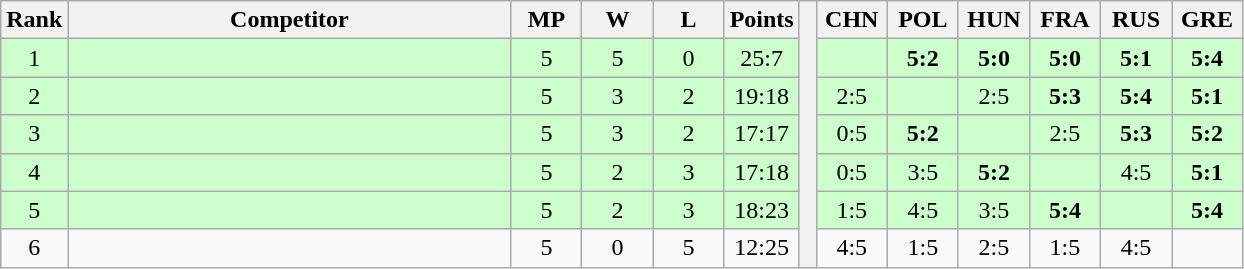<table class="wikitable" style="text-align:center">
<tr>
<th>Rank</th>
<th style="width:18em">Competitor</th>
<th style="width:2.5em">MP</th>
<th style="width:2.5em">W</th>
<th style="width:2.5em">L</th>
<th>Points</th>
<th rowspan="7"> </th>
<th style="width:2.5em">CHN</th>
<th style="width:2.5em">POL</th>
<th style="width:2.5em">HUN</th>
<th style="width:2.5em">FRA</th>
<th style="width:2.5em">RUS</th>
<th style="width:2.5em">GRE</th>
</tr>
<tr style="background:#cfc;">
<td>1</td>
<td style="text-align:left"></td>
<td>5</td>
<td>5</td>
<td>0</td>
<td>25:7</td>
<td></td>
<td><strong>5:2</strong></td>
<td><strong>5:0</strong></td>
<td><strong>5:0</strong></td>
<td><strong>5:1</strong></td>
<td><strong>5:4</strong></td>
</tr>
<tr style="background:#cfc;">
<td>2</td>
<td style="text-align:left"></td>
<td>5</td>
<td>3</td>
<td>2</td>
<td>19:18</td>
<td>2:5</td>
<td></td>
<td>2:5</td>
<td><strong>5:3</strong></td>
<td><strong>5:4</strong></td>
<td><strong>5:1</strong></td>
</tr>
<tr style="background:#cfc;">
<td>3</td>
<td style="text-align:left"></td>
<td>5</td>
<td>3</td>
<td>2</td>
<td>17:17</td>
<td>0:5</td>
<td><strong>5:2</strong></td>
<td></td>
<td>2:5</td>
<td><strong>5:3</strong></td>
<td><strong>5:2</strong></td>
</tr>
<tr style="background:#cfc;">
<td>4</td>
<td style="text-align:left"></td>
<td>5</td>
<td>2</td>
<td>3</td>
<td>17:18</td>
<td>0:5</td>
<td>3:5</td>
<td><strong>5:2</strong></td>
<td></td>
<td>4:5</td>
<td><strong>5:1</strong></td>
</tr>
<tr style="background:#cfc;">
<td>5</td>
<td style="text-align:left"></td>
<td>5</td>
<td>2</td>
<td>3</td>
<td>18:23</td>
<td>1:5</td>
<td>4:5</td>
<td>3:5</td>
<td><strong>5:4</strong></td>
<td></td>
<td><strong>5:4</strong></td>
</tr>
<tr>
<td>6</td>
<td style="text-align:left"></td>
<td>5</td>
<td>0</td>
<td>5</td>
<td>12:25</td>
<td>4:5</td>
<td>1:5</td>
<td>2:5</td>
<td>1:5</td>
<td>4:5</td>
<td></td>
</tr>
</table>
